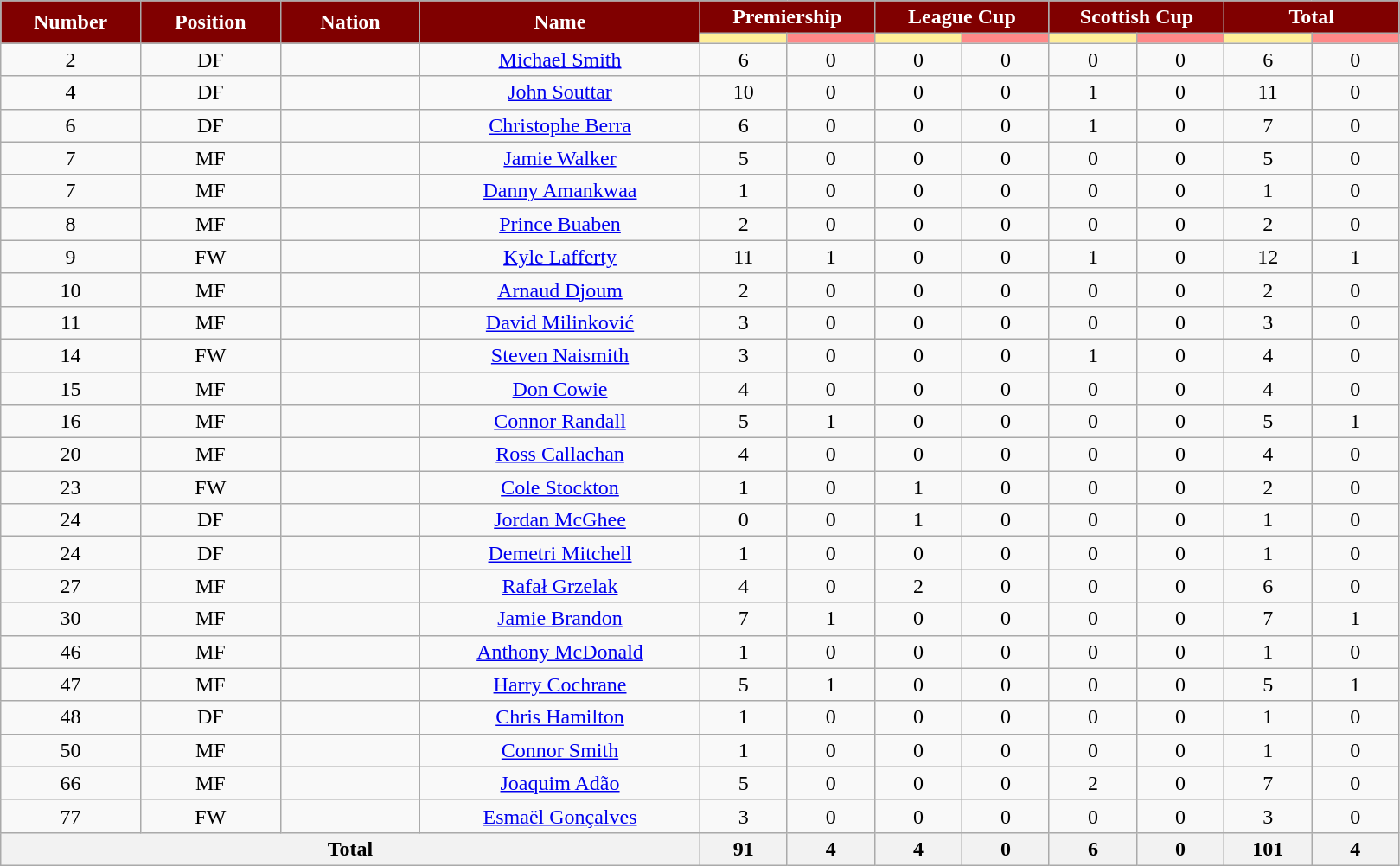<table class="wikitable" style="font-size: 100%; text-align: center;">
<tr>
<th style="background:maroon; color:white;" scope="col" rowspan="2" width="10%" align="center"><strong>Number</strong></th>
<th style="background:maroon; color:white;" scope="col" rowspan="2" width="10%" align="center"><strong>Position</strong></th>
<th style="background:maroon; color:white;" scope="col" rowspan="2" width="10%" align="center"><strong>Nation</strong></th>
<th style="background:maroon; color:white;" scope="col" rowspan="2" width="20%" align="center"><strong>Name</strong></th>
<th style="background:maroon; color:white;" scope="col" colspan="2" align="center"><strong>Premiership</strong></th>
<th style="background:maroon; color:white;" scope="col" colspan="2" align="center"><strong>League Cup</strong></th>
<th style="background:maroon; color:white;" scope="col" colspan="2" align="center"><strong>Scottish Cup</strong></th>
<th style="background:maroon; color:white;" scope="col" colspan="2" align="center"><strong>Total</strong></th>
</tr>
<tr>
<th width=60 style="background: #FFEE99"></th>
<th width=60 style="background: #FF8888"></th>
<th width=60 style="background: #FFEE99"></th>
<th width=60 style="background: #FF8888"></th>
<th width=60 style="background: #FFEE99"></th>
<th width=60 style="background: #FF8888"></th>
<th width=60 style="background: #FFEE99"></th>
<th width=60 style="background: #FF8888"></th>
</tr>
<tr>
<td>2</td>
<td>DF</td>
<td></td>
<td><a href='#'>Michael Smith</a></td>
<td>6</td>
<td>0</td>
<td>0</td>
<td>0</td>
<td>0</td>
<td>0</td>
<td>6</td>
<td>0</td>
</tr>
<tr>
<td>4</td>
<td>DF</td>
<td></td>
<td><a href='#'>John Souttar</a></td>
<td>10</td>
<td>0</td>
<td>0</td>
<td>0</td>
<td>1</td>
<td>0</td>
<td>11</td>
<td>0</td>
</tr>
<tr>
<td>6</td>
<td>DF</td>
<td></td>
<td><a href='#'>Christophe Berra</a></td>
<td>6</td>
<td>0</td>
<td>0</td>
<td>0</td>
<td>1</td>
<td>0</td>
<td>7</td>
<td>0</td>
</tr>
<tr>
<td>7</td>
<td>MF</td>
<td></td>
<td><a href='#'>Jamie Walker</a></td>
<td>5</td>
<td>0</td>
<td>0</td>
<td>0</td>
<td>0</td>
<td>0</td>
<td>5</td>
<td>0</td>
</tr>
<tr>
<td>7</td>
<td>MF</td>
<td></td>
<td><a href='#'>Danny Amankwaa</a></td>
<td>1</td>
<td>0</td>
<td>0</td>
<td>0</td>
<td>0</td>
<td>0</td>
<td>1</td>
<td>0</td>
</tr>
<tr>
<td>8</td>
<td>MF</td>
<td></td>
<td><a href='#'>Prince Buaben</a></td>
<td>2</td>
<td>0</td>
<td>0</td>
<td>0</td>
<td>0</td>
<td>0</td>
<td>2</td>
<td>0</td>
</tr>
<tr>
<td>9</td>
<td>FW</td>
<td></td>
<td><a href='#'>Kyle Lafferty</a></td>
<td>11</td>
<td>1</td>
<td>0</td>
<td>0</td>
<td>1</td>
<td>0</td>
<td>12</td>
<td>1</td>
</tr>
<tr>
<td>10</td>
<td>MF</td>
<td></td>
<td><a href='#'>Arnaud Djoum</a></td>
<td>2</td>
<td>0</td>
<td>0</td>
<td>0</td>
<td>0</td>
<td>0</td>
<td>2</td>
<td>0</td>
</tr>
<tr>
<td>11</td>
<td>MF</td>
<td></td>
<td><a href='#'>David Milinković</a></td>
<td>3</td>
<td>0</td>
<td>0</td>
<td>0</td>
<td>0</td>
<td>0</td>
<td>3</td>
<td>0</td>
</tr>
<tr>
<td>14</td>
<td>FW</td>
<td></td>
<td><a href='#'>Steven Naismith</a></td>
<td>3</td>
<td>0</td>
<td>0</td>
<td>0</td>
<td>1</td>
<td>0</td>
<td>4</td>
<td>0</td>
</tr>
<tr>
<td>15</td>
<td>MF</td>
<td></td>
<td><a href='#'>Don Cowie</a></td>
<td>4</td>
<td>0</td>
<td>0</td>
<td>0</td>
<td>0</td>
<td>0</td>
<td>4</td>
<td>0</td>
</tr>
<tr>
<td>16</td>
<td>MF</td>
<td></td>
<td><a href='#'>Connor Randall</a></td>
<td>5</td>
<td>1</td>
<td>0</td>
<td>0</td>
<td>0</td>
<td>0</td>
<td>5</td>
<td>1</td>
</tr>
<tr>
<td>20</td>
<td>MF</td>
<td></td>
<td><a href='#'>Ross Callachan</a></td>
<td>4</td>
<td>0</td>
<td>0</td>
<td>0</td>
<td>0</td>
<td>0</td>
<td>4</td>
<td>0</td>
</tr>
<tr>
<td>23</td>
<td>FW</td>
<td></td>
<td><a href='#'>Cole Stockton</a></td>
<td>1</td>
<td>0</td>
<td>1</td>
<td>0</td>
<td>0</td>
<td>0</td>
<td>2</td>
<td>0</td>
</tr>
<tr>
<td>24</td>
<td>DF</td>
<td></td>
<td><a href='#'>Jordan McGhee</a></td>
<td>0</td>
<td>0</td>
<td>1</td>
<td>0</td>
<td>0</td>
<td>0</td>
<td>1</td>
<td>0</td>
</tr>
<tr>
<td>24</td>
<td>DF</td>
<td></td>
<td><a href='#'>Demetri Mitchell</a></td>
<td>1</td>
<td>0</td>
<td>0</td>
<td>0</td>
<td>0</td>
<td>0</td>
<td>1</td>
<td>0</td>
</tr>
<tr>
<td>27</td>
<td>MF</td>
<td></td>
<td><a href='#'>Rafał Grzelak</a></td>
<td>4</td>
<td>0</td>
<td>2</td>
<td>0</td>
<td>0</td>
<td>0</td>
<td>6</td>
<td>0</td>
</tr>
<tr>
<td>30</td>
<td>MF</td>
<td></td>
<td><a href='#'>Jamie Brandon</a></td>
<td>7</td>
<td>1</td>
<td>0</td>
<td>0</td>
<td>0</td>
<td>0</td>
<td>7</td>
<td>1</td>
</tr>
<tr>
<td>46</td>
<td>MF</td>
<td></td>
<td><a href='#'>Anthony McDonald</a></td>
<td>1</td>
<td>0</td>
<td>0</td>
<td>0</td>
<td>0</td>
<td>0</td>
<td>1</td>
<td>0</td>
</tr>
<tr>
<td>47</td>
<td>MF</td>
<td></td>
<td><a href='#'>Harry Cochrane</a></td>
<td>5</td>
<td>1</td>
<td>0</td>
<td>0</td>
<td>0</td>
<td>0</td>
<td>5</td>
<td>1</td>
</tr>
<tr>
<td>48</td>
<td>DF</td>
<td></td>
<td><a href='#'>Chris Hamilton</a></td>
<td>1</td>
<td>0</td>
<td>0</td>
<td>0</td>
<td>0</td>
<td>0</td>
<td>1</td>
<td>0</td>
</tr>
<tr>
<td>50</td>
<td>MF</td>
<td></td>
<td><a href='#'>Connor Smith</a></td>
<td>1</td>
<td>0</td>
<td>0</td>
<td>0</td>
<td>0</td>
<td>0</td>
<td>1</td>
<td>0</td>
</tr>
<tr>
<td>66</td>
<td>MF</td>
<td></td>
<td><a href='#'>Joaquim Adão</a></td>
<td>5</td>
<td>0</td>
<td>0</td>
<td>0</td>
<td>2</td>
<td>0</td>
<td>7</td>
<td>0</td>
</tr>
<tr>
<td>77</td>
<td>FW</td>
<td></td>
<td><a href='#'>Esmaël Gonçalves</a></td>
<td>3</td>
<td>0</td>
<td>0</td>
<td>0</td>
<td>0</td>
<td>0</td>
<td>3</td>
<td>0</td>
</tr>
<tr>
<th colspan=4>Total</th>
<th>91</th>
<th>4</th>
<th>4</th>
<th>0</th>
<th>6</th>
<th>0</th>
<th>101</th>
<th>4</th>
</tr>
</table>
